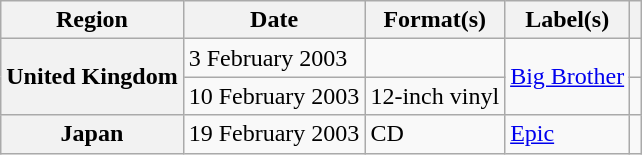<table class="wikitable plainrowheaders">
<tr>
<th scope="col">Region</th>
<th scope="col">Date</th>
<th scope="col">Format(s)</th>
<th scope="col">Label(s)</th>
<th scope="col"></th>
</tr>
<tr>
<th scope="row" rowspan="2">United Kingdom</th>
<td>3 February 2003</td>
<td></td>
<td rowspan="2"><a href='#'>Big Brother</a></td>
<td></td>
</tr>
<tr>
<td>10 February 2003</td>
<td>12-inch vinyl</td>
<td></td>
</tr>
<tr>
<th scope="row">Japan</th>
<td>19 February 2003</td>
<td>CD</td>
<td><a href='#'>Epic</a></td>
<td></td>
</tr>
</table>
